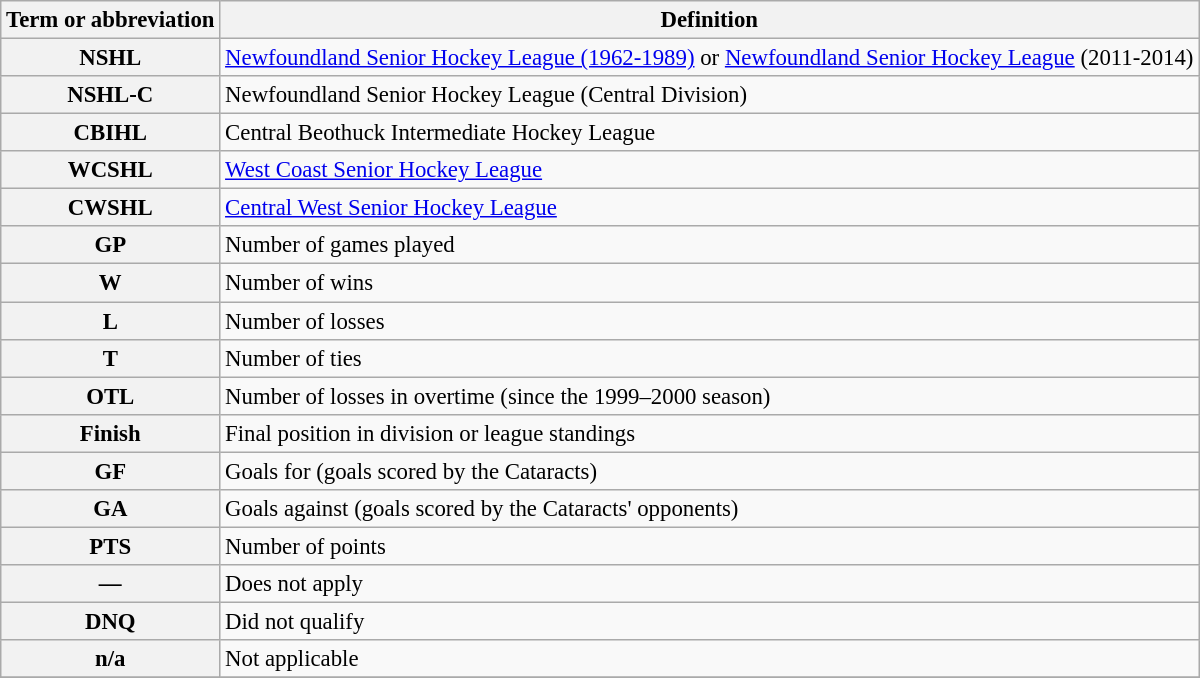<table class="wikitable" style="font-size:95%">
<tr>
<th scope="col">Term or abbreviation</th>
<th scope="col">Definition</th>
</tr>
<tr>
<th scope = "row">NSHL</th>
<td><a href='#'>Newfoundland Senior Hockey League (1962-1989)</a> or <a href='#'>Newfoundland Senior Hockey League</a> (2011-2014)</td>
</tr>
<tr>
<th scope = "row">NSHL-C</th>
<td>Newfoundland Senior Hockey League (Central Division)</td>
</tr>
<tr>
<th scope = "row">CBIHL</th>
<td>Central Beothuck Intermediate Hockey League</td>
</tr>
<tr>
<th scope = "row">WCSHL</th>
<td><a href='#'>West Coast Senior Hockey League</a></td>
</tr>
<tr>
<th scope = "row">CWSHL</th>
<td><a href='#'>Central West Senior Hockey League</a></td>
</tr>
<tr>
<th scope="row">GP</th>
<td>Number of games played</td>
</tr>
<tr>
<th scope="row">W</th>
<td>Number of wins</td>
</tr>
<tr>
<th scope="row">L</th>
<td>Number of losses</td>
</tr>
<tr>
<th scope="row">T</th>
<td>Number of ties</td>
</tr>
<tr>
<th scope="row">OTL</th>
<td>Number of losses in overtime (since the 1999–2000 season)</td>
</tr>
<tr>
<th scope="row">Finish</th>
<td>Final position in division or league standings</td>
</tr>
<tr>
<th scope="row">GF</th>
<td>Goals for (goals scored by the Cataracts)</td>
</tr>
<tr>
<th scope="row">GA</th>
<td>Goals against (goals scored by the Cataracts' opponents)</td>
</tr>
<tr>
<th scope="row">PTS</th>
<td>Number of points</td>
</tr>
<tr>
<th scope="row">—</th>
<td>Does not apply</td>
</tr>
<tr>
<th scope = "row">DNQ</th>
<td>Did not qualify</td>
</tr>
<tr>
<th scope = "row">n/a</th>
<td>Not applicable</td>
</tr>
<tr>
</tr>
</table>
